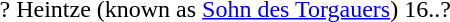<table>
<tr>
<td>? Heintze (known as <a href='#'>Sohn des Torgauers</a>)</td>
<td>16..?</td>
</tr>
<tr>
</tr>
</table>
